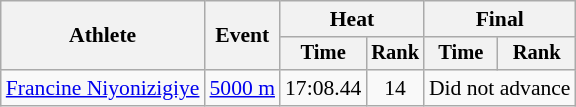<table class="wikitable" style="font-size:90%">
<tr>
<th rowspan="2">Athlete</th>
<th rowspan="2">Event</th>
<th colspan="2">Heat</th>
<th colspan="2">Final</th>
</tr>
<tr style="font-size:95%">
<th>Time</th>
<th>Rank</th>
<th>Time</th>
<th>Rank</th>
</tr>
<tr align=center>
<td align=left><a href='#'>Francine Niyonizigiye</a></td>
<td align=left><a href='#'>5000 m</a></td>
<td>17:08.44</td>
<td>14</td>
<td colspan=2>Did not advance</td>
</tr>
</table>
